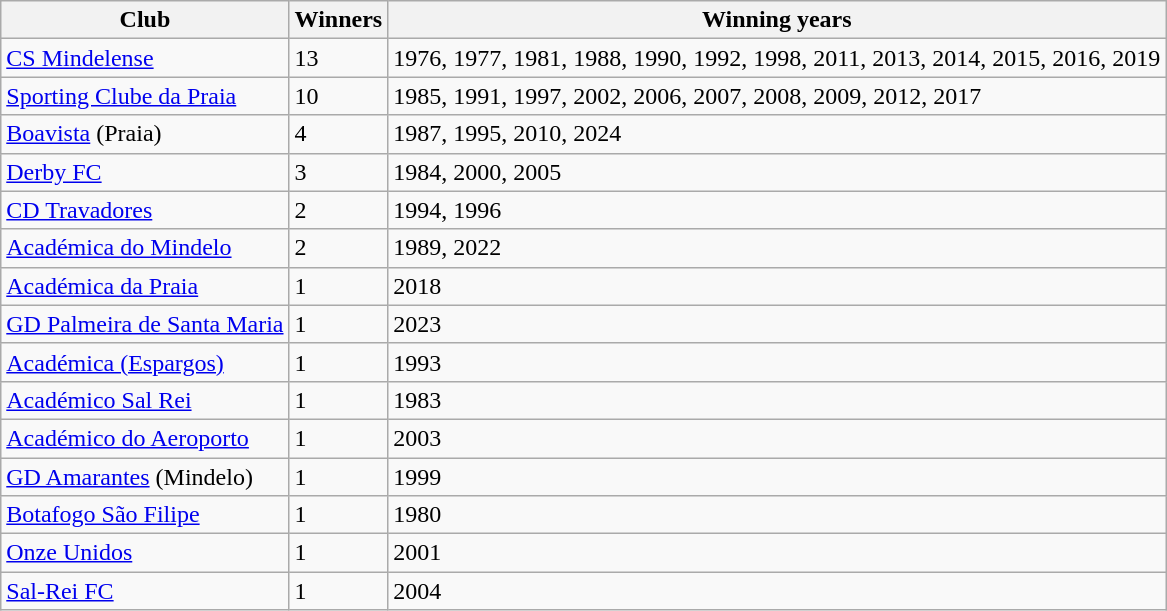<table class="wikitable">
<tr>
<th>Club</th>
<th>Winners</th>
<th>Winning years</th>
</tr>
<tr>
<td><a href='#'>CS Mindelense</a></td>
<td>13</td>
<td>1976, 1977, 1981, 1988, 1990, 1992, 1998, 2011, 2013, 2014, 2015, 2016, 2019</td>
</tr>
<tr>
<td><a href='#'>Sporting Clube da Praia</a></td>
<td>10</td>
<td>1985, 1991, 1997, 2002, 2006, 2007, 2008, 2009, 2012, 2017</td>
</tr>
<tr>
<td><a href='#'>Boavista</a> (Praia)</td>
<td>4</td>
<td>1987, 1995, 2010, 2024</td>
</tr>
<tr>
<td><a href='#'>Derby FC</a></td>
<td>3</td>
<td>1984, 2000, 2005</td>
</tr>
<tr>
<td><a href='#'>CD Travadores</a></td>
<td>2</td>
<td>1994, 1996</td>
</tr>
<tr>
<td><a href='#'>Académica do Mindelo</a></td>
<td>2</td>
<td>1989, 2022</td>
</tr>
<tr>
<td><a href='#'>Académica da Praia</a></td>
<td>1</td>
<td>2018</td>
</tr>
<tr>
<td><a href='#'>GD Palmeira de Santa Maria</a></td>
<td>1</td>
<td>2023</td>
</tr>
<tr>
<td><a href='#'>Académica (Espargos)</a></td>
<td>1</td>
<td>1993</td>
</tr>
<tr>
<td><a href='#'>Académico Sal Rei</a></td>
<td>1</td>
<td>1983</td>
</tr>
<tr>
<td><a href='#'>Académico do Aeroporto</a></td>
<td>1</td>
<td>2003</td>
</tr>
<tr>
<td><a href='#'>GD Amarantes</a> (Mindelo)</td>
<td>1</td>
<td>1999</td>
</tr>
<tr>
<td><a href='#'>Botafogo São Filipe</a></td>
<td>1</td>
<td>1980</td>
</tr>
<tr>
<td><a href='#'>Onze Unidos</a></td>
<td>1</td>
<td>2001</td>
</tr>
<tr>
<td><a href='#'>Sal-Rei FC</a></td>
<td>1</td>
<td>2004</td>
</tr>
</table>
